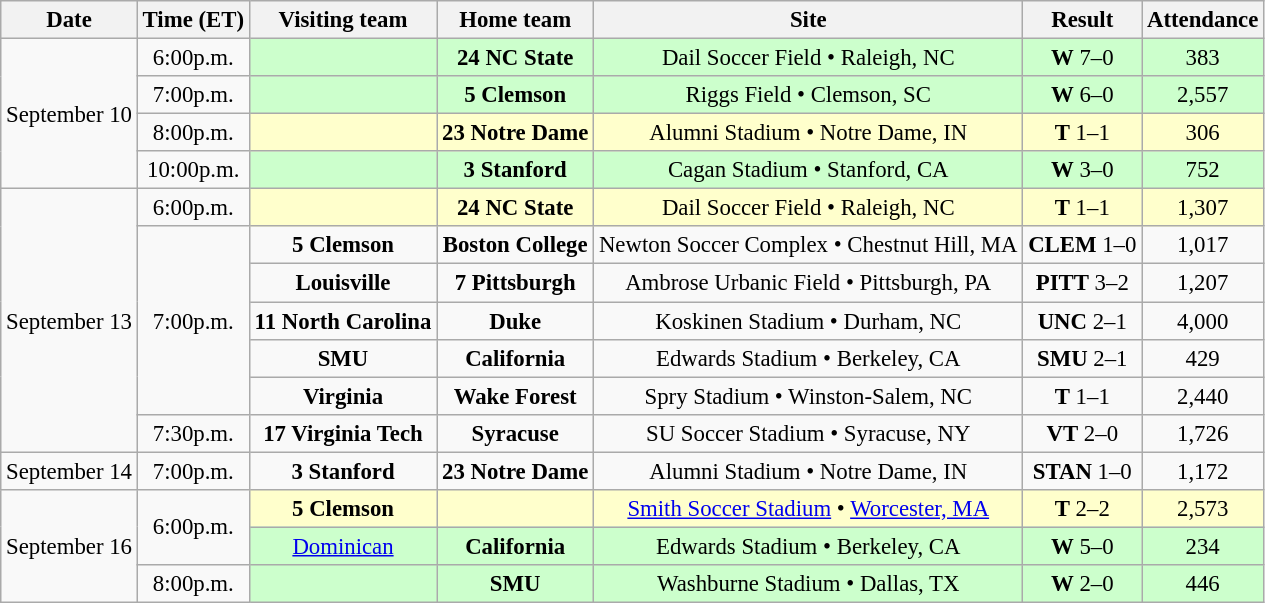<table class="wikitable" style="font-size:95%; text-align: center;">
<tr>
<th>Date</th>
<th>Time (ET)</th>
<th>Visiting team</th>
<th>Home team</th>
<th>Site</th>
<th>Result</th>
<th>Attendance</th>
</tr>
<tr>
<td rowspan=4>September 10</td>
<td>6:00p.m.</td>
<td style="background:#cfc;"></td>
<td style="background:#cfc;"><strong> 24 NC State</strong></td>
<td style="background:#cfc;">Dail Soccer Field • Raleigh, NC</td>
<td style="background:#cfc;"><strong>W</strong> 7–0</td>
<td style="background:#cfc;">383</td>
</tr>
<tr>
<td>7:00p.m.</td>
<td style="background:#cfc;"></td>
<td style="background:#cfc;"><strong> 5 Clemson</strong></td>
<td style="background:#cfc;">Riggs Field • Clemson, SC</td>
<td style="background:#cfc;"><strong>W</strong> 6–0</td>
<td style="background:#cfc;">2,557</td>
</tr>
<tr>
<td>8:00p.m.</td>
<td style="background:#ffc;"></td>
<td style="background:#ffc;"><strong> 23 Notre Dame</strong></td>
<td style="background:#ffc;">Alumni Stadium • Notre Dame, IN</td>
<td style="background:#ffc;"><strong>T</strong> 1–1</td>
<td style="background:#ffc;">306</td>
</tr>
<tr>
<td>10:00p.m.</td>
<td style="background:#cfc;"></td>
<td style="background:#cfc;"><strong> 3 Stanford</strong></td>
<td style="background:#cfc;">Cagan Stadium • Stanford, CA</td>
<td style="background:#cfc;"><strong>W</strong> 3–0</td>
<td style="background:#cfc;">752</td>
</tr>
<tr>
<td rowspan=7>September 13</td>
<td>6:00p.m.</td>
<td style="background:#ffc;"></td>
<td style="background:#ffc;"><strong> 24 NC State</strong></td>
<td style="background:#ffc;">Dail Soccer Field • Raleigh, NC</td>
<td style="background:#ffc;"><strong>T</strong> 1–1</td>
<td style="background:#ffc;">1,307</td>
</tr>
<tr>
<td rowspan=5>7:00p.m.</td>
<td><strong> 5 Clemson</strong></td>
<td><strong>Boston College</strong></td>
<td>Newton Soccer Complex • Chestnut Hill, MA</td>
<td><strong>CLEM</strong> 1–0</td>
<td>1,017</td>
</tr>
<tr>
<td><strong>Louisville</strong></td>
<td><strong> 7 Pittsburgh</strong></td>
<td>Ambrose Urbanic Field • Pittsburgh, PA</td>
<td><strong>PITT</strong> 3–2</td>
<td>1,207</td>
</tr>
<tr>
<td><strong> 11 North Carolina</strong></td>
<td><strong>Duke</strong></td>
<td>Koskinen Stadium • Durham, NC</td>
<td><strong>UNC</strong> 2–1</td>
<td>4,000</td>
</tr>
<tr>
<td><strong>SMU</strong></td>
<td><strong>California</strong></td>
<td>Edwards Stadium • Berkeley, CA</td>
<td><strong>SMU</strong> 2–1</td>
<td>429</td>
</tr>
<tr>
<td><strong>Virginia</strong></td>
<td><strong>Wake Forest</strong></td>
<td>Spry Stadium • Winston-Salem, NC</td>
<td><strong>T</strong> 1–1</td>
<td>2,440</td>
</tr>
<tr>
<td>7:30p.m.</td>
<td><strong> 17 Virginia Tech</strong></td>
<td><strong>Syracuse</strong></td>
<td>SU Soccer Stadium • Syracuse, NY</td>
<td><strong>VT</strong> 2–0</td>
<td>1,726</td>
</tr>
<tr>
<td>September 14</td>
<td>7:00p.m.</td>
<td><strong> 3 Stanford</strong></td>
<td><strong> 23 Notre Dame</strong></td>
<td>Alumni Stadium • Notre Dame, IN</td>
<td><strong>STAN</strong> 1–0</td>
<td>1,172</td>
</tr>
<tr>
<td rowspan=3>September 16</td>
<td rowspan=2>6:00p.m.</td>
<td style="background:#ffc;"><strong> 5 Clemson</strong></td>
<td style="background:#ffc;"></td>
<td style="background:#ffc;"><a href='#'>Smith Soccer Stadium</a> • <a href='#'>Worcester, MA</a></td>
<td style="background:#ffc;"><strong>T</strong> 2–2</td>
<td style="background:#ffc;">2,573</td>
</tr>
<tr>
<td style="background:#cfc;"><a href='#'>Dominican</a></td>
<td style="background:#cfc;"><strong>California</strong></td>
<td style="background:#cfc;">Edwards Stadium • Berkeley, CA</td>
<td style="background:#cfc;"><strong>W</strong> 5–0</td>
<td style="background:#cfc;">234</td>
</tr>
<tr>
<td>8:00p.m.</td>
<td style="background:#cfc;"></td>
<td style="background:#cfc;"><strong>SMU</strong></td>
<td style="background:#cfc;">Washburne Stadium • Dallas, TX</td>
<td style="background:#cfc;"><strong>W</strong> 2–0</td>
<td style="background:#cfc;">446</td>
</tr>
</table>
